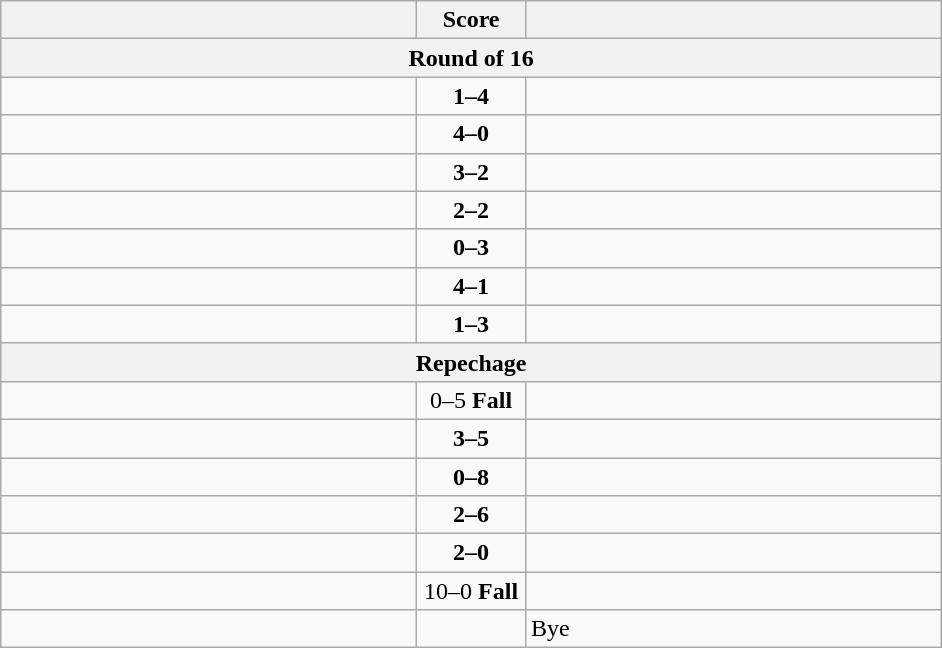<table class="wikitable" style="text-align: left;">
<tr>
<th align="right" width="270"></th>
<th width="65">Score</th>
<th align="left" width="270"></th>
</tr>
<tr>
<th colspan="3">Round of 16</th>
</tr>
<tr>
<td></td>
<td align=center><strong>1–4</strong></td>
<td><strong></strong></td>
</tr>
<tr>
<td><strong></strong></td>
<td align=center><strong>4–0</strong></td>
<td></td>
</tr>
<tr>
<td><strong></strong></td>
<td align=center><strong>3–2</strong></td>
<td></td>
</tr>
<tr>
<td><strong></strong></td>
<td align=center><strong>2–2</strong></td>
<td></td>
</tr>
<tr>
<td></td>
<td align=center><strong>0–3</strong></td>
<td><strong></strong></td>
</tr>
<tr>
<td><strong></strong></td>
<td align=center><strong>4–1</strong></td>
<td></td>
</tr>
<tr>
<td></td>
<td align=center><strong>1–3</strong></td>
<td><strong></strong></td>
</tr>
<tr>
<th colspan="3">Repechage</th>
</tr>
<tr>
<td></td>
<td align=center>0–5 <strong>Fall</strong></td>
<td><strong></strong></td>
</tr>
<tr>
<td></td>
<td align=center><strong>3–5</strong></td>
<td><strong></strong></td>
</tr>
<tr>
<td></td>
<td align=center><strong>0–8</strong></td>
<td><strong></strong></td>
</tr>
<tr>
<td></td>
<td align=center><strong>2–6</strong></td>
<td><strong></strong></td>
</tr>
<tr>
<td><strong></strong></td>
<td align=center><strong>2–0</strong></td>
<td></td>
</tr>
<tr>
<td><strong></strong></td>
<td align=center>10–0 <strong>Fall</strong></td>
<td></td>
</tr>
<tr>
<td><strong></strong></td>
<td></td>
<td>Bye</td>
</tr>
</table>
